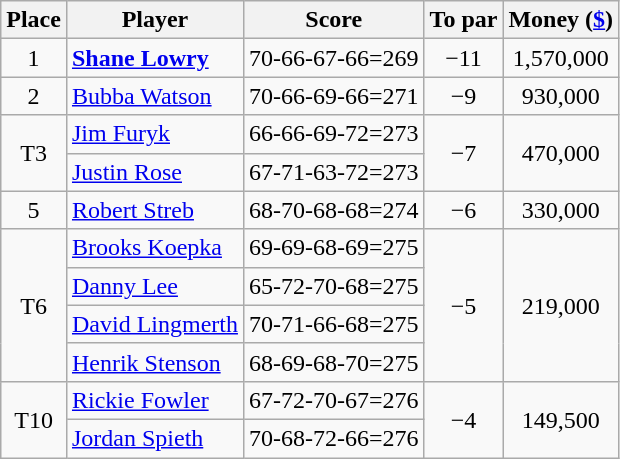<table class="wikitable">
<tr>
<th>Place</th>
<th>Player</th>
<th>Score</th>
<th>To par</th>
<th>Money (<a href='#'>$</a>)</th>
</tr>
<tr>
<td align=center>1</td>
<td> <strong><a href='#'>Shane Lowry</a></strong></td>
<td>70-66-67-66=269</td>
<td align=center>−11</td>
<td align=center>1,570,000</td>
</tr>
<tr>
<td align=center>2</td>
<td> <a href='#'>Bubba Watson</a></td>
<td>70-66-69-66=271</td>
<td align=center>−9</td>
<td align=center>930,000</td>
</tr>
<tr>
<td align=center rowspan=2>T3</td>
<td> <a href='#'>Jim Furyk</a></td>
<td align=center>66-66-69-72=273</td>
<td align=center rowspan=2>−7</td>
<td align=center rowspan=2>470,000</td>
</tr>
<tr>
<td> <a href='#'>Justin Rose</a></td>
<td align=center>67-71-63-72=273</td>
</tr>
<tr>
<td align=center>5</td>
<td> <a href='#'>Robert Streb</a></td>
<td align=center>68-70-68-68=274</td>
<td align=center>−6</td>
<td align=center>330,000</td>
</tr>
<tr>
<td align=center rowspan=4>T6</td>
<td> <a href='#'>Brooks Koepka</a></td>
<td align=center>69-69-68-69=275</td>
<td align=center rowspan=4>−5</td>
<td align=center rowspan=4>219,000</td>
</tr>
<tr>
<td> <a href='#'>Danny Lee</a></td>
<td align=center>65-72-70-68=275</td>
</tr>
<tr>
<td> <a href='#'>David Lingmerth</a></td>
<td align=center>70-71-66-68=275</td>
</tr>
<tr>
<td> <a href='#'>Henrik Stenson</a></td>
<td align=center>68-69-68-70=275</td>
</tr>
<tr>
<td align=center rowspan=2>T10</td>
<td> <a href='#'>Rickie Fowler</a></td>
<td align=center>67-72-70-67=276</td>
<td align=center rowspan=2>−4</td>
<td align=center rowspan=2>149,500</td>
</tr>
<tr>
<td> <a href='#'>Jordan Spieth</a></td>
<td align=center>70-68-72-66=276</td>
</tr>
</table>
